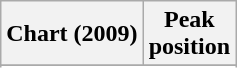<table class="wikitable">
<tr>
<th>Chart (2009)</th>
<th>Peak<br>position</th>
</tr>
<tr>
</tr>
<tr>
</tr>
</table>
